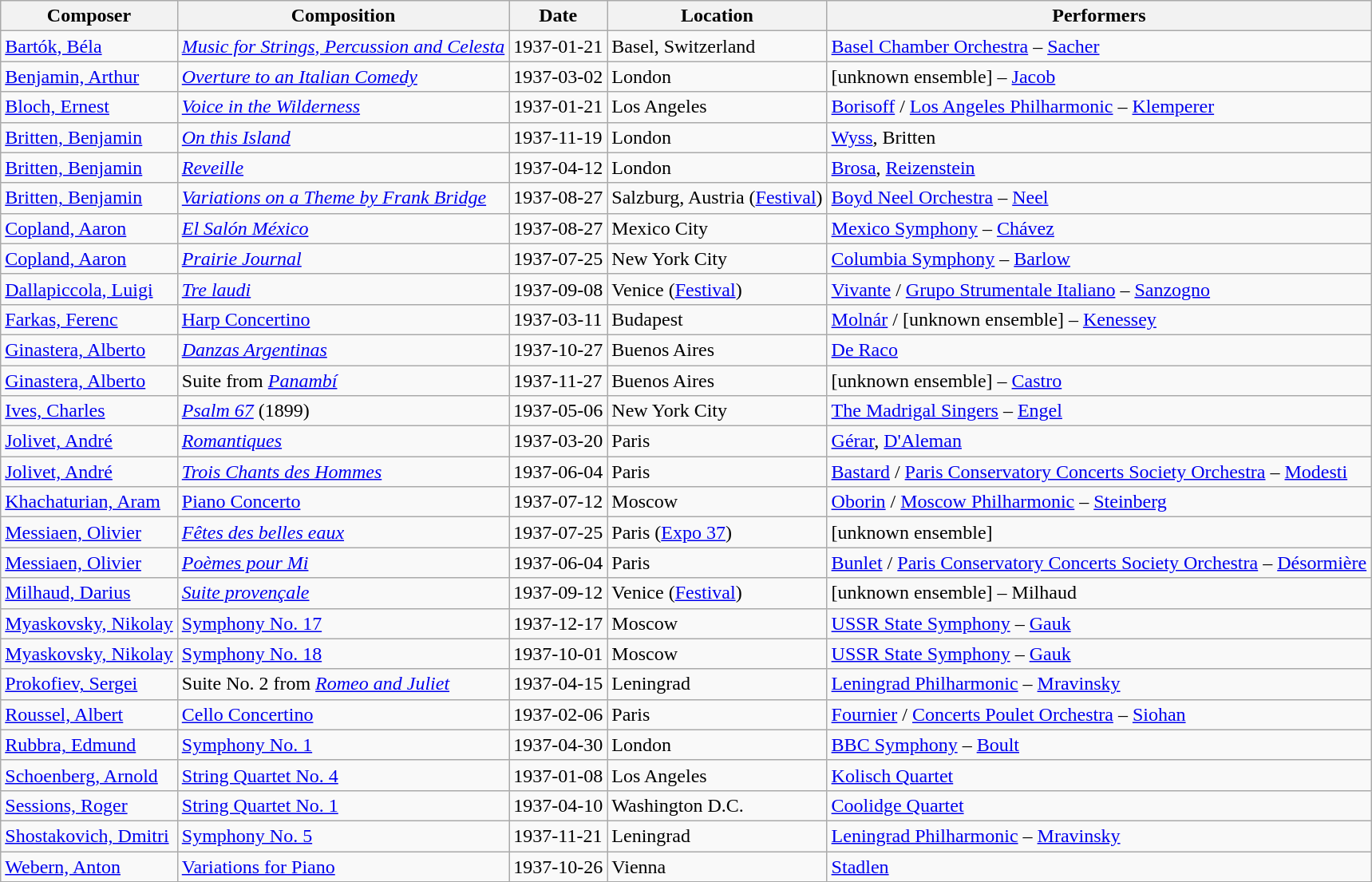<table class="wikitable sortable">
<tr>
<th>Composer</th>
<th>Composition</th>
<th>Date</th>
<th>Location</th>
<th>Performers</th>
</tr>
<tr>
<td><a href='#'>Bartók, Béla</a></td>
<td><em><a href='#'>Music for Strings, Percussion and Celesta</a></em></td>
<td>1937-01-21</td>
<td>Basel, Switzerland</td>
<td><a href='#'>Basel Chamber Orchestra</a> – <a href='#'>Sacher</a></td>
</tr>
<tr>
<td><a href='#'>Benjamin, Arthur</a></td>
<td><em><a href='#'>Overture to an Italian Comedy</a></em></td>
<td>1937-03-02</td>
<td>London</td>
<td>[unknown ensemble] – <a href='#'>Jacob</a></td>
</tr>
<tr>
<td><a href='#'>Bloch, Ernest</a></td>
<td><em><a href='#'>Voice in the Wilderness</a></em></td>
<td>1937-01-21</td>
<td>Los Angeles</td>
<td><a href='#'>Borisoff</a> / <a href='#'>Los Angeles Philharmonic</a> – <a href='#'>Klemperer</a></td>
</tr>
<tr>
<td><a href='#'>Britten, Benjamin</a></td>
<td><em><a href='#'>On this Island</a></em></td>
<td>1937-11-19</td>
<td>London</td>
<td><a href='#'>Wyss</a>, Britten </td>
</tr>
<tr>
<td><a href='#'>Britten, Benjamin</a></td>
<td><em><a href='#'>Reveille</a></em></td>
<td>1937-04-12</td>
<td>London</td>
<td><a href='#'>Brosa</a>, <a href='#'>Reizenstein</a></td>
</tr>
<tr>
<td><a href='#'>Britten, Benjamin</a></td>
<td><em><a href='#'>Variations on a Theme by Frank Bridge</a></em></td>
<td>1937-08-27</td>
<td>Salzburg, Austria (<a href='#'>Festival</a>)</td>
<td><a href='#'>Boyd Neel Orchestra</a> – <a href='#'>Neel</a></td>
</tr>
<tr>
<td><a href='#'>Copland, Aaron</a></td>
<td><em><a href='#'>El Salón México</a></em></td>
<td>1937-08-27</td>
<td>Mexico City</td>
<td><a href='#'>Mexico Symphony</a> – <a href='#'>Chávez</a></td>
</tr>
<tr>
<td><a href='#'>Copland, Aaron</a></td>
<td><em><a href='#'>Prairie Journal</a></em></td>
<td>1937-07-25</td>
<td>New York City</td>
<td><a href='#'>Columbia Symphony</a> – <a href='#'>Barlow</a></td>
</tr>
<tr>
<td><a href='#'>Dallapiccola, Luigi</a></td>
<td><em><a href='#'>Tre laudi</a></em></td>
<td>1937-09-08</td>
<td>Venice (<a href='#'>Festival</a>)</td>
<td><a href='#'>Vivante</a> / <a href='#'>Grupo Strumentale Italiano</a> – <a href='#'>Sanzogno</a></td>
</tr>
<tr>
<td><a href='#'>Farkas, Ferenc</a></td>
<td><a href='#'>Harp Concertino</a></td>
<td>1937-03-11</td>
<td>Budapest</td>
<td><a href='#'>Molnár</a> / [unknown ensemble] – <a href='#'>Kenessey</a></td>
</tr>
<tr>
<td><a href='#'>Ginastera, Alberto</a></td>
<td><em><a href='#'>Danzas Argentinas</a></em></td>
<td>1937-10-27</td>
<td>Buenos Aires</td>
<td><a href='#'>De Raco</a></td>
</tr>
<tr>
<td><a href='#'>Ginastera, Alberto</a></td>
<td>Suite from <em><a href='#'>Panambí</a></em></td>
<td>1937-11-27</td>
<td>Buenos Aires</td>
<td>[unknown ensemble] – <a href='#'>Castro</a></td>
</tr>
<tr>
<td><a href='#'>Ives, Charles</a></td>
<td><em><a href='#'>Psalm 67</a></em> (1899)</td>
<td>1937-05-06</td>
<td>New York City</td>
<td><a href='#'>The Madrigal Singers</a> – <a href='#'>Engel</a></td>
</tr>
<tr>
<td><a href='#'>Jolivet, André</a></td>
<td><em><a href='#'>Romantiques</a></em></td>
<td>1937-03-20</td>
<td>Paris</td>
<td><a href='#'>Gérar</a>, <a href='#'>D'Aleman</a></td>
</tr>
<tr>
<td><a href='#'>Jolivet, André</a></td>
<td><em><a href='#'>Trois Chants des Hommes</a></em></td>
<td>1937-06-04</td>
<td>Paris</td>
<td><a href='#'>Bastard</a> / <a href='#'>Paris Conservatory Concerts Society Orchestra</a> – <a href='#'>Modesti</a></td>
</tr>
<tr>
<td><a href='#'>Khachaturian, Aram</a></td>
<td><a href='#'>Piano Concerto</a></td>
<td>1937-07-12</td>
<td>Moscow</td>
<td><a href='#'>Oborin</a> / <a href='#'>Moscow Philharmonic</a> – <a href='#'>Steinberg</a></td>
</tr>
<tr>
<td><a href='#'>Messiaen, Olivier</a></td>
<td><em><a href='#'>Fêtes des belles eaux</a></em></td>
<td>1937-07-25</td>
<td>Paris (<a href='#'>Expo 37</a>)</td>
<td>[unknown ensemble] </td>
</tr>
<tr>
<td><a href='#'>Messiaen, Olivier</a></td>
<td><em><a href='#'>Poèmes pour Mi</a></em></td>
<td>1937-06-04</td>
<td>Paris</td>
<td><a href='#'>Bunlet</a> / <a href='#'>Paris Conservatory Concerts Society Orchestra</a> – <a href='#'>Désormière</a></td>
</tr>
<tr>
<td><a href='#'>Milhaud, Darius</a></td>
<td><em><a href='#'>Suite provençale</a></em></td>
<td>1937-09-12</td>
<td>Venice (<a href='#'>Festival</a>)</td>
<td>[unknown ensemble] – Milhaud </td>
</tr>
<tr>
<td><a href='#'>Myaskovsky, Nikolay</a></td>
<td><a href='#'>Symphony No. 17</a></td>
<td>1937-12-17</td>
<td>Moscow</td>
<td><a href='#'>USSR State Symphony</a> – <a href='#'>Gauk</a></td>
</tr>
<tr>
<td><a href='#'>Myaskovsky, Nikolay</a></td>
<td><a href='#'>Symphony No. 18</a></td>
<td>1937-10-01</td>
<td>Moscow</td>
<td><a href='#'>USSR State Symphony</a> – <a href='#'>Gauk</a></td>
</tr>
<tr>
<td><a href='#'>Prokofiev, Sergei</a></td>
<td>Suite No. 2 from <em><a href='#'>Romeo and Juliet</a></em></td>
<td>1937-04-15</td>
<td>Leningrad</td>
<td><a href='#'>Leningrad Philharmonic</a> – <a href='#'>Mravinsky</a></td>
</tr>
<tr>
<td><a href='#'>Roussel, Albert</a></td>
<td><a href='#'>Cello Concertino</a></td>
<td>1937-02-06</td>
<td>Paris</td>
<td><a href='#'>Fournier</a> / <a href='#'>Concerts Poulet Orchestra</a> – <a href='#'>Siohan</a></td>
</tr>
<tr>
<td><a href='#'>Rubbra, Edmund</a></td>
<td><a href='#'>Symphony No. 1</a></td>
<td>1937-04-30</td>
<td>London</td>
<td><a href='#'>BBC Symphony</a> – <a href='#'>Boult</a></td>
</tr>
<tr>
<td><a href='#'>Schoenberg, Arnold</a></td>
<td><a href='#'>String Quartet No. 4</a></td>
<td>1937-01-08</td>
<td>Los Angeles</td>
<td><a href='#'>Kolisch Quartet</a></td>
</tr>
<tr>
<td><a href='#'>Sessions, Roger</a></td>
<td><a href='#'>String Quartet No. 1</a></td>
<td>1937-04-10</td>
<td>Washington D.C.</td>
<td><a href='#'>Coolidge Quartet</a></td>
</tr>
<tr>
<td><a href='#'>Shostakovich, Dmitri</a></td>
<td><a href='#'>Symphony No. 5</a></td>
<td>1937-11-21</td>
<td>Leningrad</td>
<td><a href='#'>Leningrad Philharmonic</a> – <a href='#'>Mravinsky</a></td>
</tr>
<tr>
<td><a href='#'>Webern, Anton</a></td>
<td><a href='#'>Variations for Piano</a></td>
<td>1937-10-26</td>
<td>Vienna</td>
<td><a href='#'>Stadlen</a></td>
</tr>
<tr>
</tr>
</table>
